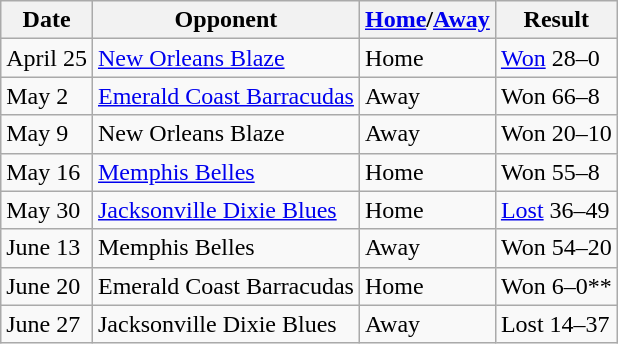<table class="wikitable">
<tr>
<th>Date</th>
<th>Opponent</th>
<th><a href='#'>Home</a>/<a href='#'>Away</a></th>
<th>Result</th>
</tr>
<tr>
<td>April 25</td>
<td><a href='#'>New Orleans Blaze</a></td>
<td>Home</td>
<td><a href='#'>Won</a> 28–0</td>
</tr>
<tr>
<td>May 2</td>
<td><a href='#'>Emerald Coast Barracudas</a></td>
<td>Away</td>
<td>Won 66–8</td>
</tr>
<tr>
<td>May 9</td>
<td>New Orleans Blaze</td>
<td>Away</td>
<td>Won 20–10</td>
</tr>
<tr>
<td>May 16</td>
<td><a href='#'>Memphis Belles</a></td>
<td>Home</td>
<td>Won 55–8</td>
</tr>
<tr>
<td>May 30</td>
<td><a href='#'>Jacksonville Dixie Blues</a></td>
<td>Home</td>
<td><a href='#'>Lost</a> 36–49</td>
</tr>
<tr>
<td>June 13</td>
<td>Memphis Belles</td>
<td>Away</td>
<td>Won 54–20</td>
</tr>
<tr>
<td>June 20</td>
<td>Emerald Coast Barracudas</td>
<td>Home</td>
<td>Won 6–0**</td>
</tr>
<tr>
<td>June 27</td>
<td>Jacksonville Dixie Blues</td>
<td>Away</td>
<td>Lost 14–37</td>
</tr>
</table>
